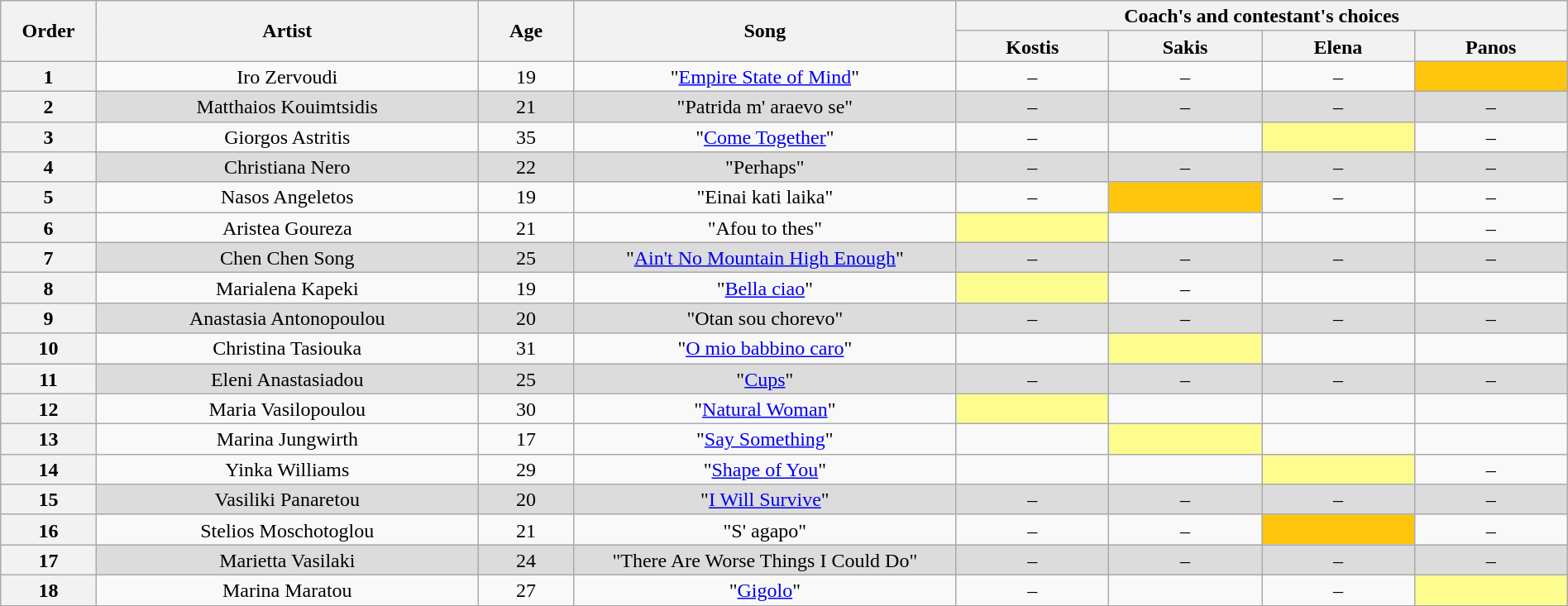<table class="wikitable" style="text-align:center; line-height:17px; width:100%;">
<tr>
<th scope="col" rowspan="2" width="05%">Order</th>
<th scope="col" rowspan="2" width="20%">Artist</th>
<th scope="col" rowspan="2" width="05%">Age</th>
<th scope="col" rowspan="2" width="20%">Song</th>
<th scope="col" colspan="4" width="32%">Coach's and contestant's choices</th>
</tr>
<tr>
<th width="08%">Kostis</th>
<th width="08%">Sakis</th>
<th width="08%">Elena</th>
<th width="08%">Panos</th>
</tr>
<tr>
<th>1</th>
<td>Iro Zervoudi</td>
<td>19</td>
<td>"<a href='#'>Empire State of Mind</a>"</td>
<td>–</td>
<td>–</td>
<td>–</td>
<td style="background: #FFC50C;"></td>
</tr>
<tr style="background: #DCDCDC;" |>
<th>2</th>
<td>Matthaios Kouimtsidis</td>
<td>21</td>
<td>"Patrida m' araevo se"</td>
<td>–</td>
<td>–</td>
<td>–</td>
<td>–</td>
</tr>
<tr>
<th>3</th>
<td>Giorgos Astritis</td>
<td>35</td>
<td>"<a href='#'>Come Together</a>"</td>
<td>–</td>
<td></td>
<td style="background: #fdfc8f;"></td>
<td>–</td>
</tr>
<tr style="background: #DCDCDC;" |>
<th>4</th>
<td>Christiana Nero</td>
<td>22</td>
<td>"Perhaps"</td>
<td>–</td>
<td>–</td>
<td>–</td>
<td>–</td>
</tr>
<tr>
<th>5</th>
<td>Nasos Angeletos</td>
<td>19</td>
<td>"Einai kati laika"</td>
<td>–</td>
<td style="background: #FFC50C;"></td>
<td>–</td>
<td>–</td>
</tr>
<tr>
<th>6</th>
<td>Aristea Goureza</td>
<td>21</td>
<td>"Afou to thes"</td>
<td style="background: #fdfc8f;"></td>
<td></td>
<td></td>
<td>–</td>
</tr>
<tr style="background: #DCDCDC;" |>
<th>7</th>
<td>Chen Chen Song</td>
<td>25</td>
<td>"<a href='#'>Ain't No Mountain High Enough</a>"</td>
<td>–</td>
<td>–</td>
<td>–</td>
<td>–</td>
</tr>
<tr>
<th>8</th>
<td>Marialena Kapeki</td>
<td>19</td>
<td>"<a href='#'>Bella ciao</a>"</td>
<td style="background: #fdfc8f;"></td>
<td>–</td>
<td></td>
<td></td>
</tr>
<tr style="background: #DCDCDC;" |>
<th>9</th>
<td>Anastasia Antonopoulou</td>
<td>20</td>
<td>"Otan sou chorevo"</td>
<td>–</td>
<td>–</td>
<td>–</td>
<td>–</td>
</tr>
<tr>
<th>10</th>
<td>Christina Tasiouka</td>
<td>31</td>
<td>"<a href='#'>O mio babbino caro</a>"</td>
<td></td>
<td style="background: #fdfc8f;"></td>
<td></td>
<td></td>
</tr>
<tr style="background: #DCDCDC;" |>
<th>11</th>
<td>Eleni Anastasiadou</td>
<td>25</td>
<td>"<a href='#'>Cups</a>"</td>
<td>–</td>
<td>–</td>
<td>–</td>
<td>–</td>
</tr>
<tr>
<th>12</th>
<td>Maria Vasilopoulou</td>
<td>30</td>
<td>"<a href='#'>Natural Woman</a>"</td>
<td style="background: #fdfc8f;"></td>
<td></td>
<td></td>
<td></td>
</tr>
<tr>
<th>13</th>
<td>Marina Jungwirth</td>
<td>17</td>
<td>"<a href='#'>Say Something</a>"</td>
<td></td>
<td style="background: #fdfc8f;"></td>
<td></td>
<td></td>
</tr>
<tr>
<th>14</th>
<td>Yinka Williams</td>
<td>29</td>
<td>"<a href='#'>Shape of You</a>"</td>
<td></td>
<td></td>
<td style="background: #fdfc8f;"></td>
<td>–</td>
</tr>
<tr style="background: #DCDCDC;" |>
<th>15</th>
<td>Vasiliki Panaretou</td>
<td>20</td>
<td>"<a href='#'>I Will Survive</a>"</td>
<td>–</td>
<td>–</td>
<td>–</td>
<td>–</td>
</tr>
<tr>
<th>16</th>
<td>Stelios Moschotoglou</td>
<td>21</td>
<td>"S' agapo"</td>
<td>–</td>
<td>–</td>
<td style="background: #FFC50C;"></td>
<td>–</td>
</tr>
<tr style="background: #DCDCDC;" |>
<th>17</th>
<td>Marietta Vasilaki</td>
<td>24</td>
<td>"There Are Worse Things I Could Do"</td>
<td>–</td>
<td>–</td>
<td>–</td>
<td>–</td>
</tr>
<tr>
<th>18</th>
<td>Marina Maratou</td>
<td>27</td>
<td>"<a href='#'>Gigolo</a>"</td>
<td>–</td>
<td></td>
<td>–</td>
<td style="background: #fdfc8f;"></td>
</tr>
</table>
